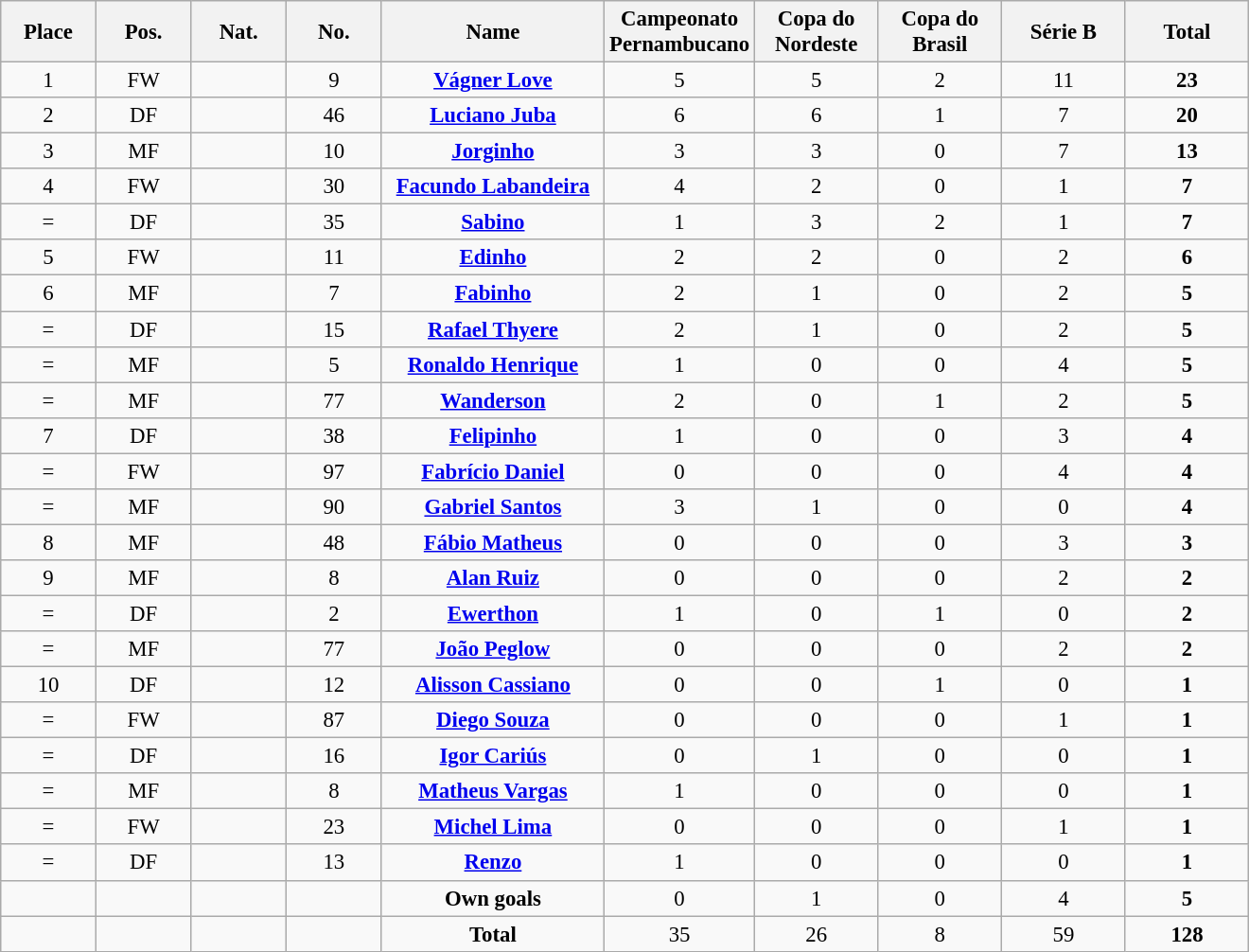<table class="wikitable" style="font-size: 95%; text-align: center;">
<tr>
<th width=60>Place</th>
<th width=60>Pos.</th>
<th width=60>Nat.</th>
<th width=60>No.</th>
<th width=150>Name</th>
<th width=80>Campeonato Pernambucano</th>
<th width=80>Copa do Nordeste</th>
<th width=80>Copa do Brasil</th>
<th width=80>Série B</th>
<th width=80>Total</th>
</tr>
<tr>
<td>1</td>
<td>FW</td>
<td></td>
<td>9</td>
<td><strong><a href='#'>Vágner Love</a></strong></td>
<td>5</td>
<td>5</td>
<td>2</td>
<td>11</td>
<td><strong>23</strong></td>
</tr>
<tr>
<td>2</td>
<td>DF</td>
<td></td>
<td>46</td>
<td><strong><a href='#'>Luciano Juba</a></strong></td>
<td>6</td>
<td>6</td>
<td>1</td>
<td>7</td>
<td><strong>20</strong></td>
</tr>
<tr>
<td>3</td>
<td>MF</td>
<td></td>
<td>10</td>
<td><strong><a href='#'>Jorginho</a></strong></td>
<td>3</td>
<td>3</td>
<td>0</td>
<td>7</td>
<td><strong>13</strong></td>
</tr>
<tr>
<td>4</td>
<td>FW</td>
<td></td>
<td>30</td>
<td><strong><a href='#'>Facundo Labandeira</a></strong></td>
<td>4</td>
<td>2</td>
<td>0</td>
<td>1</td>
<td><strong>7</strong></td>
</tr>
<tr>
<td>=</td>
<td>DF</td>
<td></td>
<td>35</td>
<td><strong><a href='#'>Sabino</a></strong></td>
<td>1</td>
<td>3</td>
<td>2</td>
<td>1</td>
<td><strong>7</strong></td>
</tr>
<tr>
<td>5</td>
<td>FW</td>
<td></td>
<td>11</td>
<td><strong><a href='#'>Edinho</a></strong></td>
<td>2</td>
<td>2</td>
<td>0</td>
<td>2</td>
<td><strong>6</strong></td>
</tr>
<tr>
<td>6</td>
<td>MF</td>
<td></td>
<td>7</td>
<td><strong><a href='#'>Fabinho</a></strong></td>
<td>2</td>
<td>1</td>
<td>0</td>
<td>2</td>
<td><strong>5</strong></td>
</tr>
<tr>
<td>=</td>
<td>DF</td>
<td></td>
<td>15</td>
<td><strong><a href='#'>Rafael Thyere</a></strong></td>
<td>2</td>
<td>1</td>
<td>0</td>
<td>2</td>
<td><strong>5</strong></td>
</tr>
<tr>
<td>=</td>
<td>MF</td>
<td></td>
<td>5</td>
<td><strong><a href='#'>Ronaldo Henrique</a></strong></td>
<td>1</td>
<td>0</td>
<td>0</td>
<td>4</td>
<td><strong>5</strong></td>
</tr>
<tr>
<td>=</td>
<td>MF</td>
<td> </td>
<td>77</td>
<td><strong><a href='#'>Wanderson</a></strong></td>
<td>2</td>
<td>0</td>
<td>1</td>
<td>2</td>
<td><strong>5</strong></td>
</tr>
<tr>
<td>7</td>
<td>DF</td>
<td></td>
<td>38</td>
<td><strong><a href='#'>Felipinho</a></strong></td>
<td>1</td>
<td>0</td>
<td>0</td>
<td>3</td>
<td><strong>4</strong></td>
</tr>
<tr>
<td>=</td>
<td>FW</td>
<td></td>
<td>97</td>
<td><strong><a href='#'>Fabrício Daniel</a></strong></td>
<td>0</td>
<td>0</td>
<td>0</td>
<td>4</td>
<td><strong>4</strong></td>
</tr>
<tr>
<td>=</td>
<td>MF</td>
<td></td>
<td>90</td>
<td><strong><a href='#'>Gabriel Santos</a></strong></td>
<td>3</td>
<td>1</td>
<td>0</td>
<td>0</td>
<td><strong>4</strong></td>
</tr>
<tr>
<td>8</td>
<td>MF</td>
<td></td>
<td>48</td>
<td><strong><a href='#'>Fábio Matheus</a></strong></td>
<td>0</td>
<td>0</td>
<td>0</td>
<td>3</td>
<td><strong>3</strong></td>
</tr>
<tr>
<td>9</td>
<td>MF</td>
<td></td>
<td>8</td>
<td><strong><a href='#'>Alan Ruiz</a></strong></td>
<td>0</td>
<td>0</td>
<td>0</td>
<td>2</td>
<td><strong>2</strong></td>
</tr>
<tr>
<td>=</td>
<td>DF</td>
<td></td>
<td>2</td>
<td><strong><a href='#'>Ewerthon</a></strong></td>
<td>1</td>
<td>0</td>
<td>1</td>
<td>0</td>
<td><strong>2</strong></td>
</tr>
<tr>
<td>=</td>
<td>MF</td>
<td></td>
<td>77</td>
<td><strong><a href='#'>João Peglow</a></strong></td>
<td>0</td>
<td>0</td>
<td>0</td>
<td>2</td>
<td><strong>2</strong></td>
</tr>
<tr>
<td>10</td>
<td>DF</td>
<td></td>
<td>12</td>
<td><strong><a href='#'>Alisson Cassiano</a></strong></td>
<td>0</td>
<td>0</td>
<td>1</td>
<td>0</td>
<td><strong>1</strong></td>
</tr>
<tr>
<td>=</td>
<td>FW</td>
<td></td>
<td>87</td>
<td><strong><a href='#'>Diego Souza</a></strong></td>
<td>0</td>
<td>0</td>
<td>0</td>
<td>1</td>
<td><strong>1</strong></td>
</tr>
<tr>
<td>=</td>
<td>DF</td>
<td></td>
<td>16</td>
<td><strong><a href='#'>Igor Cariús</a></strong></td>
<td>0</td>
<td>1</td>
<td>0</td>
<td>0</td>
<td><strong>1</strong></td>
</tr>
<tr>
<td>=</td>
<td>MF</td>
<td></td>
<td>8</td>
<td><strong><a href='#'>Matheus Vargas</a></strong></td>
<td>1</td>
<td>0</td>
<td>0</td>
<td>0</td>
<td><strong>1</strong></td>
</tr>
<tr>
<td>=</td>
<td>FW</td>
<td></td>
<td>23</td>
<td><strong><a href='#'>Michel Lima</a></strong></td>
<td>0</td>
<td>0</td>
<td>0</td>
<td>1</td>
<td><strong>1</strong></td>
</tr>
<tr>
<td>=</td>
<td>DF</td>
<td></td>
<td>13</td>
<td><strong><a href='#'>Renzo</a></strong></td>
<td>1</td>
<td>0</td>
<td>0</td>
<td>0</td>
<td><strong>1</strong></td>
</tr>
<tr>
<td></td>
<td></td>
<td></td>
<td></td>
<td><strong>Own goals</strong></td>
<td>0</td>
<td>1</td>
<td>0</td>
<td>4</td>
<td><strong>5</strong></td>
</tr>
<tr>
<td></td>
<td></td>
<td></td>
<td></td>
<td><strong>Total</strong></td>
<td>35</td>
<td>26</td>
<td>8</td>
<td>59</td>
<td><strong>128</strong></td>
</tr>
</table>
